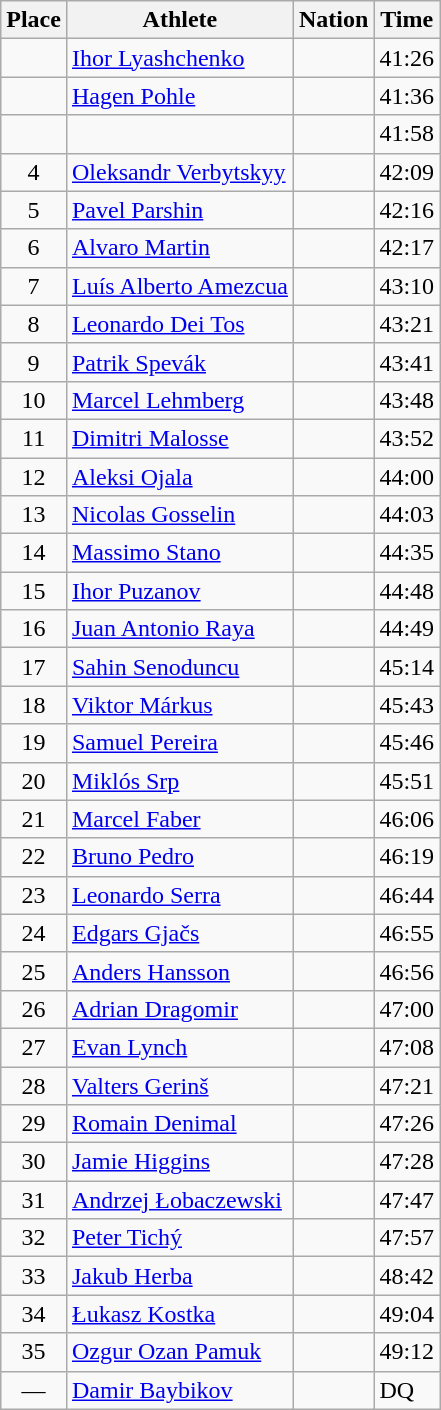<table class="wikitable sortable">
<tr>
<th>Place</th>
<th>Athlete</th>
<th>Nation</th>
<th>Time</th>
</tr>
<tr>
<td align=center></td>
<td><a href='#'>Ihor Lyashchenko</a></td>
<td></td>
<td>41:26</td>
</tr>
<tr>
<td align=center></td>
<td><a href='#'>Hagen Pohle</a></td>
<td></td>
<td>41:36</td>
</tr>
<tr>
<td align=center></td>
<td></td>
<td></td>
<td>41:58</td>
</tr>
<tr>
<td align=center>4</td>
<td><a href='#'>Oleksandr Verbytskyy</a></td>
<td></td>
<td>42:09</td>
</tr>
<tr>
<td align=center>5</td>
<td><a href='#'>Pavel Parshin</a></td>
<td></td>
<td>42:16</td>
</tr>
<tr>
<td align=center>6</td>
<td><a href='#'>Alvaro Martin</a></td>
<td></td>
<td>42:17</td>
</tr>
<tr>
<td align=center>7</td>
<td><a href='#'>Luís Alberto Amezcua</a></td>
<td></td>
<td>43:10</td>
</tr>
<tr>
<td align=center>8</td>
<td><a href='#'>Leonardo Dei Tos</a></td>
<td></td>
<td>43:21</td>
</tr>
<tr>
<td align=center>9</td>
<td><a href='#'>Patrik Spevák</a></td>
<td></td>
<td>43:41</td>
</tr>
<tr>
<td align=center>10</td>
<td><a href='#'>Marcel Lehmberg</a></td>
<td></td>
<td>43:48</td>
</tr>
<tr>
<td align=center>11</td>
<td><a href='#'>Dimitri Malosse</a></td>
<td></td>
<td>43:52</td>
</tr>
<tr>
<td align=center>12</td>
<td><a href='#'>Aleksi Ojala</a></td>
<td></td>
<td>44:00</td>
</tr>
<tr>
<td align=center>13</td>
<td><a href='#'>Nicolas Gosselin</a></td>
<td></td>
<td>44:03</td>
</tr>
<tr>
<td align=center>14</td>
<td><a href='#'>Massimo Stano</a></td>
<td></td>
<td>44:35</td>
</tr>
<tr>
<td align=center>15</td>
<td><a href='#'>Ihor Puzanov</a></td>
<td></td>
<td>44:48</td>
</tr>
<tr>
<td align=center>16</td>
<td><a href='#'>Juan Antonio Raya</a></td>
<td></td>
<td>44:49</td>
</tr>
<tr>
<td align=center>17</td>
<td><a href='#'>Sahin Senoduncu</a></td>
<td></td>
<td>45:14</td>
</tr>
<tr>
<td align=center>18</td>
<td><a href='#'>Viktor Márkus</a></td>
<td></td>
<td>45:43</td>
</tr>
<tr>
<td align=center>19</td>
<td><a href='#'>Samuel Pereira</a></td>
<td></td>
<td>45:46</td>
</tr>
<tr>
<td align=center>20</td>
<td><a href='#'>Miklós Srp</a></td>
<td></td>
<td>45:51</td>
</tr>
<tr>
<td align=center>21</td>
<td><a href='#'>Marcel Faber</a></td>
<td></td>
<td>46:06</td>
</tr>
<tr>
<td align=center>22</td>
<td><a href='#'>Bruno Pedro</a></td>
<td></td>
<td>46:19</td>
</tr>
<tr>
<td align=center>23</td>
<td><a href='#'>Leonardo Serra</a></td>
<td></td>
<td>46:44</td>
</tr>
<tr>
<td align=center>24</td>
<td><a href='#'>Edgars Gjačs</a></td>
<td></td>
<td>46:55</td>
</tr>
<tr>
<td align=center>25</td>
<td><a href='#'>Anders Hansson</a></td>
<td></td>
<td>46:56</td>
</tr>
<tr>
<td align=center>26</td>
<td><a href='#'>Adrian Dragomir</a></td>
<td></td>
<td>47:00</td>
</tr>
<tr>
<td align=center>27</td>
<td><a href='#'>Evan Lynch</a></td>
<td></td>
<td>47:08</td>
</tr>
<tr>
<td align=center>28</td>
<td><a href='#'>Valters Gerinš</a></td>
<td></td>
<td>47:21</td>
</tr>
<tr>
<td align=center>29</td>
<td><a href='#'>Romain Denimal</a></td>
<td></td>
<td>47:26</td>
</tr>
<tr>
<td align=center>30</td>
<td><a href='#'>Jamie Higgins</a></td>
<td></td>
<td>47:28</td>
</tr>
<tr>
<td align=center>31</td>
<td><a href='#'>Andrzej Łobaczewski</a></td>
<td></td>
<td>47:47</td>
</tr>
<tr>
<td align=center>32</td>
<td><a href='#'>Peter Tichý</a></td>
<td></td>
<td>47:57</td>
</tr>
<tr>
<td align=center>33</td>
<td><a href='#'>Jakub Herba</a></td>
<td></td>
<td>48:42</td>
</tr>
<tr>
<td align=center>34</td>
<td><a href='#'>Łukasz Kostka</a></td>
<td></td>
<td>49:04</td>
</tr>
<tr>
<td align=center>35</td>
<td><a href='#'>Ozgur Ozan Pamuk</a></td>
<td></td>
<td>49:12</td>
</tr>
<tr>
<td align=center>—</td>
<td><a href='#'>Damir Baybikov</a></td>
<td></td>
<td>DQ</td>
</tr>
</table>
